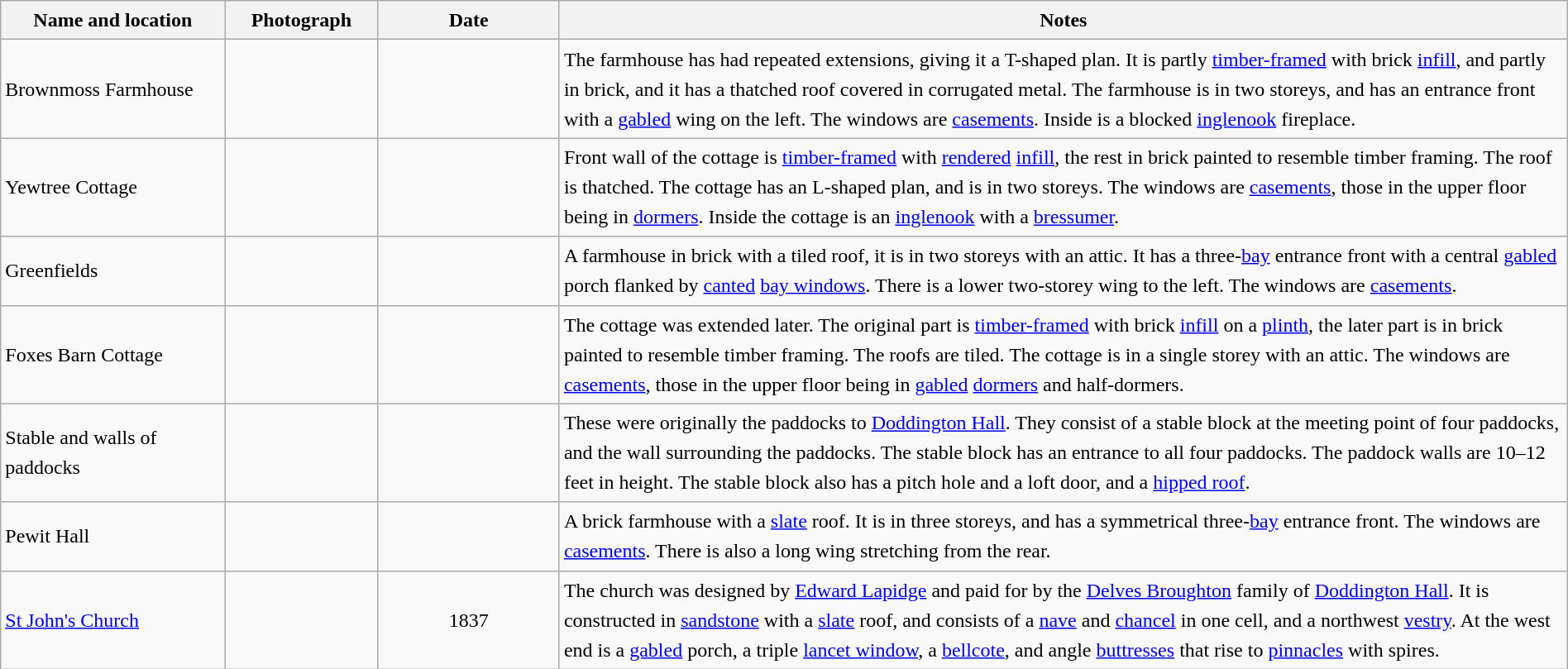<table class="wikitable sortable plainrowheaders" style="width:100%;border:0px;text-align:left;line-height:150%;">
<tr>
<th scope="col" style="width:150px">Name and location</th>
<th scope="col" style="width:100px" class="unsortable">Photograph</th>
<th scope="col" style="width:120px">Date</th>
<th scope="col" style="width:700px" class="unsortable">Notes</th>
</tr>
<tr>
<td>Brownmoss Farmhouse<br><small></small></td>
<td></td>
<td align="center"></td>
<td>The farmhouse has had repeated extensions, giving it a T-shaped plan. It is partly <a href='#'>timber-framed</a> with brick <a href='#'>infill</a>, and partly in brick, and it has a thatched roof covered in corrugated metal. The farmhouse is in two storeys, and has an entrance front with a <a href='#'>gabled</a> wing on the left. The windows are <a href='#'>casements</a>. Inside is a blocked <a href='#'>inglenook</a> fireplace.</td>
</tr>
<tr>
<td>Yewtree Cottage<br><small></small></td>
<td></td>
<td align="center"></td>
<td>Front wall of the cottage is <a href='#'>timber-framed</a> with <a href='#'>rendered</a> <a href='#'>infill</a>, the rest in brick painted to resemble timber framing. The roof is thatched. The cottage has an L-shaped plan, and is in two storeys. The windows are <a href='#'>casements</a>, those in the upper floor being in <a href='#'>dormers</a>. Inside the cottage is an <a href='#'>inglenook</a> with a <a href='#'>bressumer</a>.</td>
</tr>
<tr>
<td>Greenfields<br><small></small></td>
<td></td>
<td align="center"></td>
<td>A farmhouse in brick with a tiled roof, it is in two storeys with an attic. It has a three-<a href='#'>bay</a> entrance front with a central <a href='#'>gabled</a> porch flanked by <a href='#'>canted</a> <a href='#'>bay windows</a>. There is a lower two-storey wing to the left. The windows are <a href='#'>casements</a>.</td>
</tr>
<tr>
<td>Foxes Barn Cottage<br><small></small></td>
<td></td>
<td align="center"></td>
<td>The cottage was extended later. The original part is <a href='#'>timber-framed</a> with brick <a href='#'>infill</a> on a <a href='#'>plinth</a>, the later part is in brick painted to resemble timber framing. The roofs are tiled. The cottage is in a single storey with an attic. The windows are <a href='#'>casements</a>, those in the upper floor being in <a href='#'>gabled</a> <a href='#'>dormers</a> and half-dormers.</td>
</tr>
<tr>
<td>Stable and walls of paddocks<br><small></small></td>
<td></td>
<td align="center"></td>
<td>These were originally the paddocks to <a href='#'>Doddington Hall</a>. They consist of a stable block at the meeting point of four paddocks, and the wall surrounding the paddocks. The stable block has an entrance to all four paddocks. The paddock walls are 10–12 feet in height. The stable block also has a pitch hole and a loft door, and a <a href='#'>hipped roof</a>.</td>
</tr>
<tr>
<td>Pewit Hall<br><small></small></td>
<td></td>
<td align="center"></td>
<td>A brick farmhouse with a <a href='#'>slate</a> roof. It is in three storeys, and has a symmetrical three-<a href='#'>bay</a> entrance front. The windows are <a href='#'>casements</a>. There is also a long wing stretching from the rear.</td>
</tr>
<tr>
<td><a href='#'>St John's Church</a><br><small></small></td>
<td></td>
<td align="center">1837</td>
<td>The church was designed by <a href='#'>Edward Lapidge</a> and paid for by the <a href='#'>Delves Broughton</a> family of <a href='#'>Doddington Hall</a>. It is constructed in <a href='#'>sandstone</a> with a <a href='#'>slate</a> roof, and consists of a <a href='#'>nave</a> and <a href='#'>chancel</a> in one cell, and a northwest <a href='#'>vestry</a>. At the west end is a <a href='#'>gabled</a> porch, a triple <a href='#'>lancet window</a>, a <a href='#'>bellcote</a>, and angle <a href='#'>buttresses</a> that rise to <a href='#'>pinnacles</a> with spires.</td>
</tr>
<tr>
</tr>
</table>
